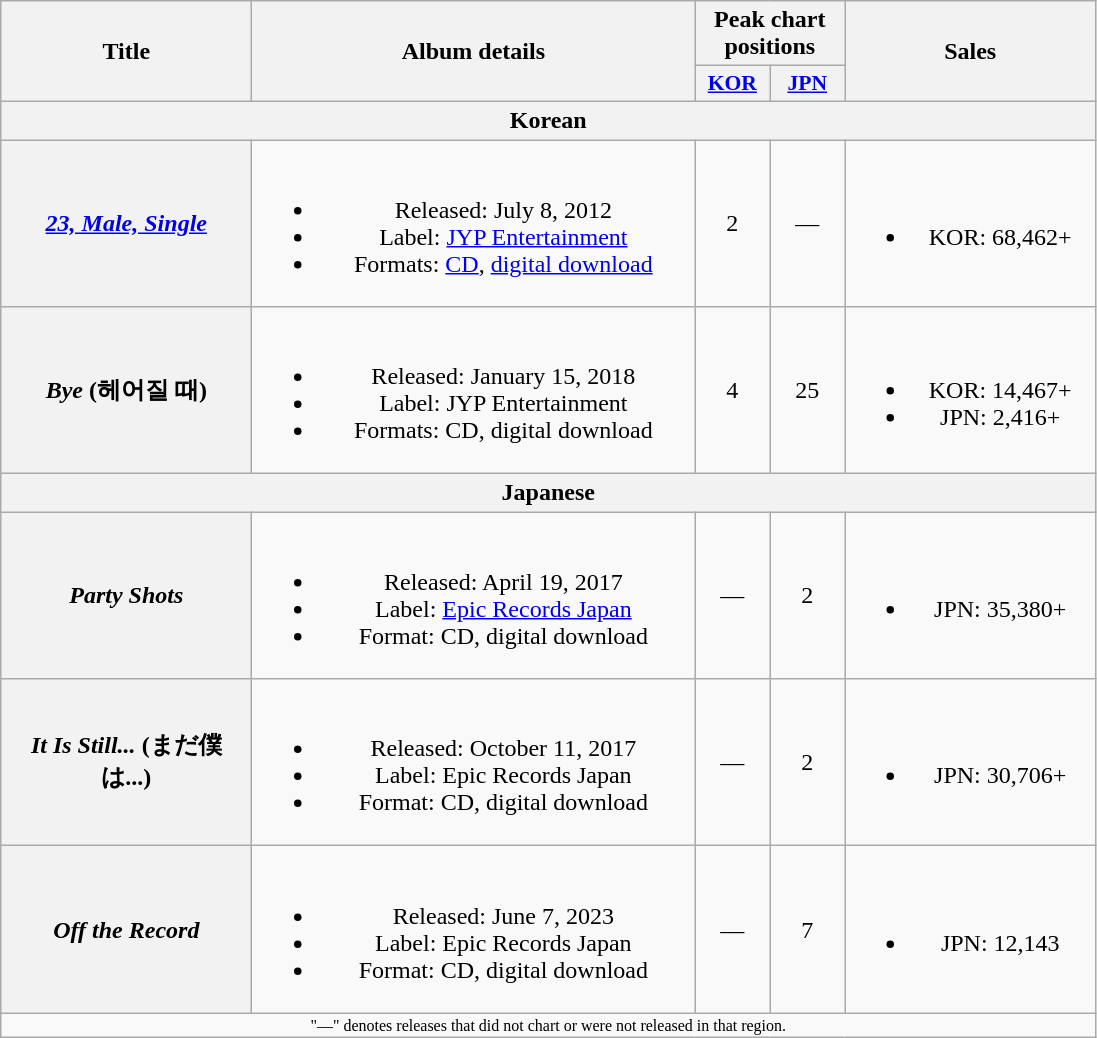<table class="wikitable plainrowheaders" style="text-align:center;">
<tr>
<th rowspan="2" style="width:10em;">Title</th>
<th rowspan="2" style="width:18em;">Album details</th>
<th colspan="2">Peak chart positions</th>
<th rowspan="2" style="width:10em;">Sales</th>
</tr>
<tr>
<th scope="col" style="width:3em;font-size:90%;"><a href='#'>KOR</a><br></th>
<th scope="col" style="width:3em;font-size:90%;"><a href='#'>JPN</a><br></th>
</tr>
<tr>
<th scope="col" colspan="5">Korean</th>
</tr>
<tr>
<th scope="row"><em><a href='#'>23, Male, Single</a></em></th>
<td><br><ul><li>Released: July 8, 2012</li><li>Label: <a href='#'>JYP Entertainment</a></li><li>Formats: <a href='#'>CD</a>, <a href='#'>digital download</a></li></ul></td>
<td>2</td>
<td>—</td>
<td><br><ul><li>KOR: 68,462+</li></ul></td>
</tr>
<tr>
<th scope="row"><em>Bye</em> (헤어질 때)</th>
<td><br><ul><li>Released: January 15, 2018</li><li>Label: JYP Entertainment</li><li>Formats: CD, digital download</li></ul></td>
<td>4</td>
<td>25</td>
<td><br><ul><li>KOR: 14,467+</li><li>JPN: 2,416+</li></ul></td>
</tr>
<tr>
<th scope="col" colspan="5">Japanese</th>
</tr>
<tr>
<th scope="row"><em>Party Shots</em></th>
<td><br><ul><li>Released: April 19, 2017</li><li>Label: <a href='#'>Epic Records Japan</a></li><li>Format: CD, digital download</li></ul></td>
<td>—</td>
<td>2</td>
<td><br><ul><li>JPN: 35,380+</li></ul></td>
</tr>
<tr>
<th scope="row"><em>It Is Still...</em> (まだ僕は...)</th>
<td><br><ul><li>Released: October 11, 2017</li><li>Label: Epic Records Japan</li><li>Format: CD, digital download</li></ul></td>
<td>—</td>
<td>2</td>
<td><br><ul><li>JPN: 30,706+</li></ul></td>
</tr>
<tr>
<th scope="row"><em>Off the Record</em></th>
<td><br><ul><li>Released: June 7, 2023</li><li>Label: Epic Records Japan</li><li>Format: CD, digital download</li></ul></td>
<td>—</td>
<td>7</td>
<td><br><ul><li>JPN: 12,143</li></ul></td>
</tr>
<tr>
<td colspan="5" style="font-size:8pt;">"—" denotes releases that did not chart or were not released in that region.</td>
</tr>
</table>
